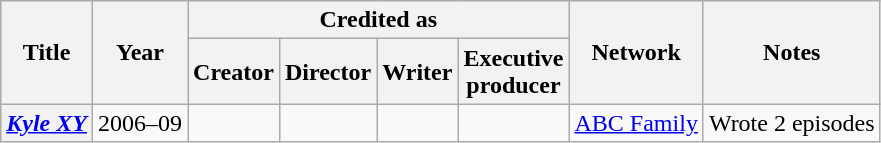<table class="wikitable plainrowheaders sortable">
<tr>
<th rowspan="2" scope="col">Title</th>
<th rowspan="2" scope="col">Year</th>
<th colspan="4" scope="col">Credited as</th>
<th rowspan="2" scope="col">Network</th>
<th rowspan="2" scope="col" class="unsortable">Notes</th>
</tr>
<tr>
<th>Creator</th>
<th>Director</th>
<th>Writer</th>
<th>Executive<br>producer</th>
</tr>
<tr>
<th scope=row><em><a href='#'>Kyle XY</a></em></th>
<td>2006–09</td>
<td></td>
<td></td>
<td></td>
<td></td>
<td><a href='#'>ABC Family</a></td>
<td>Wrote 2 episodes</td>
</tr>
</table>
